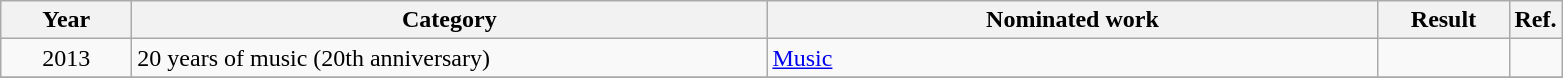<table class=wikitable>
<tr>
<th scope="col" style="width:5em;">Year</th>
<th scope="col" style="width:26em;">Category</th>
<th scope="col" style="width:25em;">Nominated work</th>
<th scope="col" style="width:5em;">Result</th>
<th>Ref.</th>
</tr>
<tr>
<td style="text-align:center;">2013</td>
<td>20 years of music (20th anniversary)</td>
<td><a href='#'>Music</a></td>
<td></td>
<td></td>
</tr>
<tr>
</tr>
</table>
